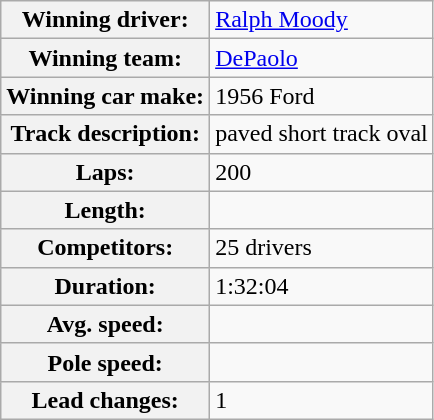<table class="wikitable" style=text-align:left>
<tr>
<th>Winning driver:</th>
<td><a href='#'>Ralph Moody</a></td>
</tr>
<tr>
<th>Winning team:</th>
<td><a href='#'>DePaolo</a></td>
</tr>
<tr>
<th>Winning car make:</th>
<td>1956 Ford</td>
</tr>
<tr>
<th>Track description:</th>
<td> paved short track oval</td>
</tr>
<tr>
<th>Laps:</th>
<td>200</td>
</tr>
<tr>
<th>Length:</th>
<td></td>
</tr>
<tr>
<th>Competitors:</th>
<td>25 drivers</td>
</tr>
<tr>
<th>Duration:</th>
<td>1:32:04</td>
</tr>
<tr>
<th>Avg. speed:</th>
<td></td>
</tr>
<tr>
<th>Pole speed:</th>
<td></td>
</tr>
<tr>
<th>Lead changes:</th>
<td>1</td>
</tr>
</table>
